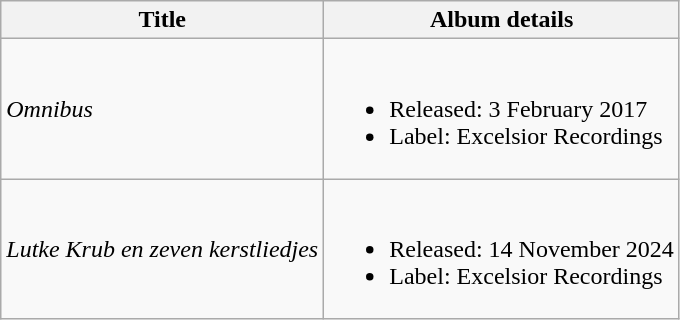<table class="wikitable">
<tr>
<th>Title</th>
<th>Album details</th>
</tr>
<tr>
<td><em>Omnibus</em></td>
<td><br><ul><li>Released: 3 February 2017</li><li>Label: Excelsior Recordings</li></ul></td>
</tr>
<tr>
<td><em>Lutke Krub en zeven kerstliedjes</em></td>
<td><br><ul><li>Released: 14 November 2024</li><li>Label: Excelsior Recordings</li></ul></td>
</tr>
</table>
